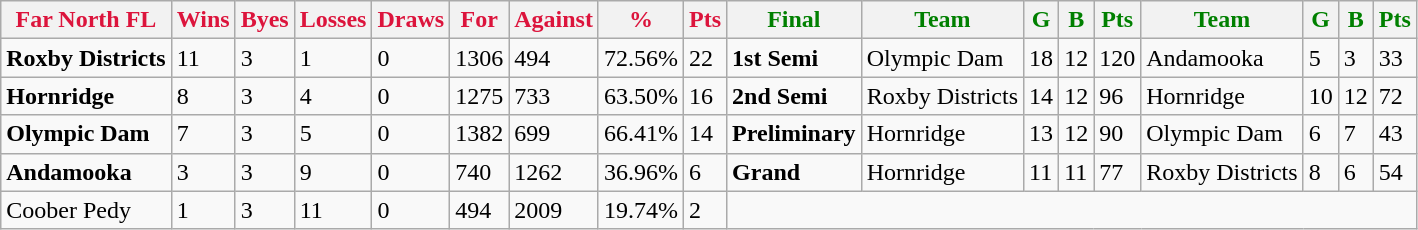<table class="wikitable">
<tr>
<th style="color:crimson">Far North FL</th>
<th style="color:crimson">Wins</th>
<th style="color:crimson">Byes</th>
<th style="color:crimson">Losses</th>
<th style="color:crimson">Draws</th>
<th style="color:crimson">For</th>
<th style="color:crimson">Against</th>
<th style="color:crimson">%</th>
<th style="color:crimson">Pts</th>
<th style="color:green">Final</th>
<th style="color:green">Team</th>
<th style="color:green">G</th>
<th style="color:green">B</th>
<th style="color:green">Pts</th>
<th style="color:green">Team</th>
<th style="color:green">G</th>
<th style="color:green">B</th>
<th style="color:green">Pts</th>
</tr>
<tr>
<td><strong>	Roxby Districts	</strong></td>
<td>11</td>
<td>3</td>
<td>1</td>
<td>0</td>
<td>1306</td>
<td>494</td>
<td>72.56%</td>
<td>22</td>
<td><strong>1st Semi</strong></td>
<td>Olympic Dam</td>
<td>18</td>
<td>12</td>
<td>120</td>
<td>Andamooka</td>
<td>5</td>
<td>3</td>
<td>33</td>
</tr>
<tr>
<td><strong>	Hornridge	</strong></td>
<td>8</td>
<td>3</td>
<td>4</td>
<td>0</td>
<td>1275</td>
<td>733</td>
<td>63.50%</td>
<td>16</td>
<td><strong>2nd Semi</strong></td>
<td>Roxby Districts</td>
<td>14</td>
<td>12</td>
<td>96</td>
<td>Hornridge</td>
<td>10</td>
<td>12</td>
<td>72</td>
</tr>
<tr>
<td><strong>	Olympic Dam	</strong></td>
<td>7</td>
<td>3</td>
<td>5</td>
<td>0</td>
<td>1382</td>
<td>699</td>
<td>66.41%</td>
<td>14</td>
<td><strong>Preliminary</strong></td>
<td>Hornridge</td>
<td>13</td>
<td>12</td>
<td>90</td>
<td>Olympic Dam</td>
<td>6</td>
<td>7</td>
<td>43</td>
</tr>
<tr>
<td><strong>	Andamooka	</strong></td>
<td>3</td>
<td>3</td>
<td>9</td>
<td>0</td>
<td>740</td>
<td>1262</td>
<td>36.96%</td>
<td>6</td>
<td><strong>Grand</strong></td>
<td>Hornridge</td>
<td>11</td>
<td>11</td>
<td>77</td>
<td>Roxby Districts</td>
<td>8</td>
<td>6</td>
<td>54</td>
</tr>
<tr>
<td>Coober Pedy</td>
<td>1</td>
<td>3</td>
<td>11</td>
<td>0</td>
<td>494</td>
<td>2009</td>
<td>19.74%</td>
<td>2</td>
</tr>
</table>
